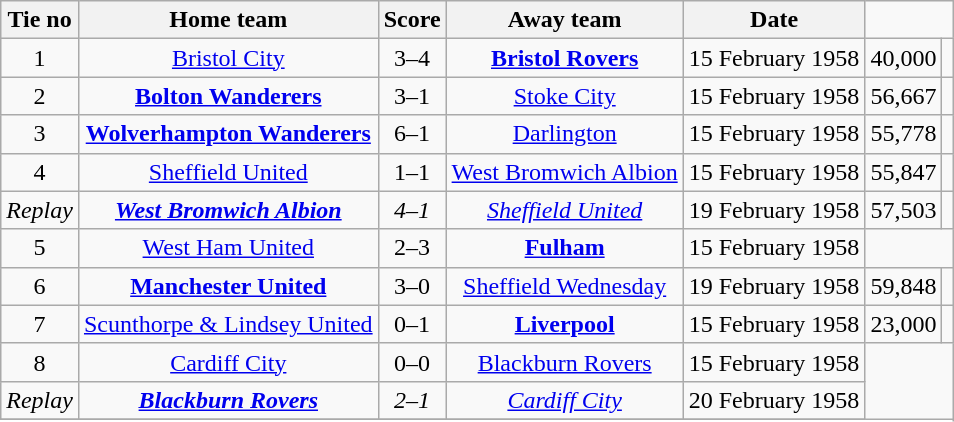<table class="wikitable" style="text-align: center">
<tr>
<th>Tie no</th>
<th>Home team</th>
<th>Score</th>
<th>Away team</th>
<th>Date</th>
</tr>
<tr>
<td>1</td>
<td><a href='#'>Bristol City</a></td>
<td>3–4</td>
<td><strong><a href='#'>Bristol Rovers</a></strong></td>
<td>15 February 1958</td>
<td>40,000</td>
<td></td>
</tr>
<tr>
<td>2</td>
<td><strong><a href='#'>Bolton Wanderers</a></strong></td>
<td>3–1</td>
<td><a href='#'>Stoke City</a></td>
<td>15 February 1958</td>
<td>56,667</td>
<td></td>
</tr>
<tr>
<td>3</td>
<td><strong><a href='#'>Wolverhampton Wanderers</a></strong></td>
<td>6–1</td>
<td><a href='#'>Darlington</a></td>
<td>15 February 1958</td>
<td>55,778</td>
<td></td>
</tr>
<tr>
<td>4</td>
<td><a href='#'>Sheffield United</a></td>
<td>1–1</td>
<td><a href='#'>West Bromwich Albion</a></td>
<td>15 February 1958</td>
<td>55,847</td>
<td></td>
</tr>
<tr>
<td><em>Replay</em></td>
<td><strong><em><a href='#'>West Bromwich Albion</a></em></strong></td>
<td><em>4–1</em></td>
<td><em><a href='#'>Sheffield United</a></em></td>
<td>19 February 1958</td>
<td>57,503</td>
<td></td>
</tr>
<tr>
<td>5</td>
<td><a href='#'>West Ham United</a></td>
<td>2–3</td>
<td><strong><a href='#'>Fulham</a></strong></td>
<td>15 February 1958</td>
</tr>
<tr>
<td>6</td>
<td><strong><a href='#'>Manchester United</a></strong></td>
<td>3–0</td>
<td><a href='#'>Sheffield Wednesday</a></td>
<td>19 February 1958</td>
<td>59,848</td>
<td></td>
</tr>
<tr>
<td>7</td>
<td><a href='#'>Scunthorpe & Lindsey United</a></td>
<td>0–1</td>
<td><strong><a href='#'>Liverpool</a></strong></td>
<td>15 February 1958</td>
<td>23,000</td>
<td></td>
</tr>
<tr>
<td>8</td>
<td><a href='#'>Cardiff City</a></td>
<td>0–0</td>
<td><a href='#'>Blackburn Rovers</a></td>
<td>15 February 1958</td>
</tr>
<tr>
<td><em>Replay</em></td>
<td><strong><em><a href='#'>Blackburn Rovers</a></em></strong></td>
<td><em>2–1</em></td>
<td><em><a href='#'>Cardiff City</a></em></td>
<td>20 February 1958</td>
</tr>
<tr>
</tr>
</table>
